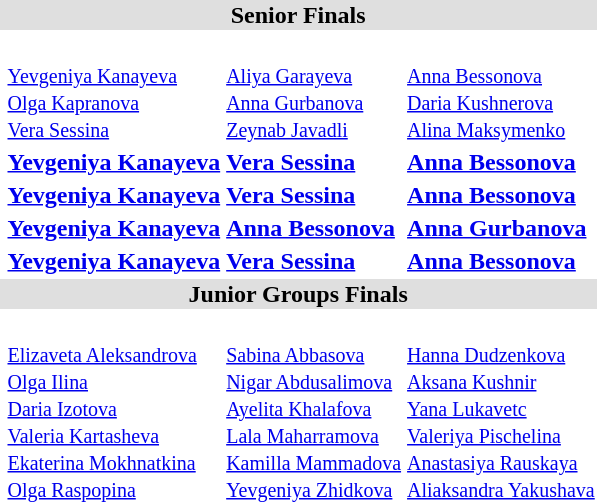<table>
<tr bgcolor="DFDFDF">
<td colspan="4" align="center"><strong>Senior Finals</strong></td>
</tr>
<tr>
<th scope=row style="text-align:left"><br></th>
<td valign="top"><strong></strong><br><small><a href='#'>Yevgeniya Kanayeva</a><br><a href='#'>Olga Kapranova</a><br><a href='#'>Vera Sessina</a></small></td>
<td valign="top"><strong></strong><br><small><a href='#'>Aliya Garayeva</a><br><a href='#'>Anna Gurbanova</a><br><a href='#'>Zeynab Javadli</a></small></td>
<td valign="top"><strong></strong><br><small><a href='#'>Anna Bessonova</a><br><a href='#'>Daria Kushnerova</a><br><a href='#'>Alina Maksymenko</a></small></td>
</tr>
<tr>
<th scope=row style="text-align:left"><br></th>
<td><strong><a href='#'>Yevgeniya Kanayeva</a> </strong><br><small></small></td>
<td><strong><a href='#'>Vera Sessina</a></strong><br><small></small></td>
<td><strong><a href='#'>Anna Bessonova</a></strong><br><small></small></td>
</tr>
<tr>
<th scope=row style="text-align:left"><br></th>
<td><strong><a href='#'>Yevgeniya Kanayeva</a> </strong><br><small></small></td>
<td><strong><a href='#'>Vera Sessina</a></strong><br><small></small></td>
<td><strong><a href='#'>Anna Bessonova</a></strong><br><small></small></td>
</tr>
<tr>
<th scope=row style="text-align:left"><br></th>
<td><strong><a href='#'>Yevgeniya Kanayeva</a> </strong><br><small></small></td>
<td><strong><a href='#'>Anna Bessonova</a></strong><br><small></small></td>
<td><strong><a href='#'>Anna Gurbanova</a></strong><br><small></small></td>
</tr>
<tr>
<th scope=row style="text-align:left"><br></th>
<td><strong><a href='#'>Yevgeniya Kanayeva</a> </strong><br><small></small></td>
<td><strong><a href='#'>Vera Sessina</a></strong><br><small></small></td>
<td><strong><a href='#'>Anna Bessonova</a></strong><br><small></small></td>
</tr>
<tr bgcolor="DFDFDF">
<td colspan="4" align="center"><strong>Junior Groups Finals</strong></td>
</tr>
<tr>
<th scope=row style="text-align:left"><br></th>
<td><strong></strong><br><small><a href='#'>Elizaveta Aleksandrova</a><br><a href='#'>Olga Ilina</a><br><a href='#'>Daria Izotova</a><br><a href='#'>Valeria Kartasheva</a><br><a href='#'>Ekaterina Mokhnatkina</a><br><a href='#'>Olga Raspopina</a></small></td>
<td><strong></strong><br><small><a href='#'>Sabina Abbasova</a><br><a href='#'>Nigar Abdusalimova</a><br><a href='#'>Ayelita Khalafova</a><br><a href='#'>Lala Maharramova</a><br><a href='#'>Kamilla Mammadova</a><br><a href='#'>Yevgeniya Zhidkova</a></small></td>
<td><strong></strong><br><small><a href='#'>Hanna Dudzenkova</a><br><a href='#'>Aksana Kushnir</a><br><a href='#'>Yana Lukavetc</a><br><a href='#'>Valeriya Pischelina</a><br><a href='#'>Anastasiya Rauskaya</a><br><a href='#'>Aliaksandra Yakushava</a></small></td>
</tr>
</table>
